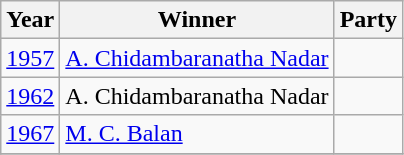<table class="wikitable sortable">
<tr>
<th>Year</th>
<th>Winner</th>
<th colspan="2">Party</th>
</tr>
<tr>
<td><a href='#'>1957</a></td>
<td><a href='#'>A. Chidambaranatha Nadar</a></td>
<td></td>
</tr>
<tr>
<td><a href='#'>1962</a></td>
<td>A. Chidambaranatha Nadar</td>
<td></td>
</tr>
<tr>
<td><a href='#'>1967</a></td>
<td><a href='#'>M. C. Balan</a></td>
<td></td>
</tr>
<tr>
</tr>
</table>
